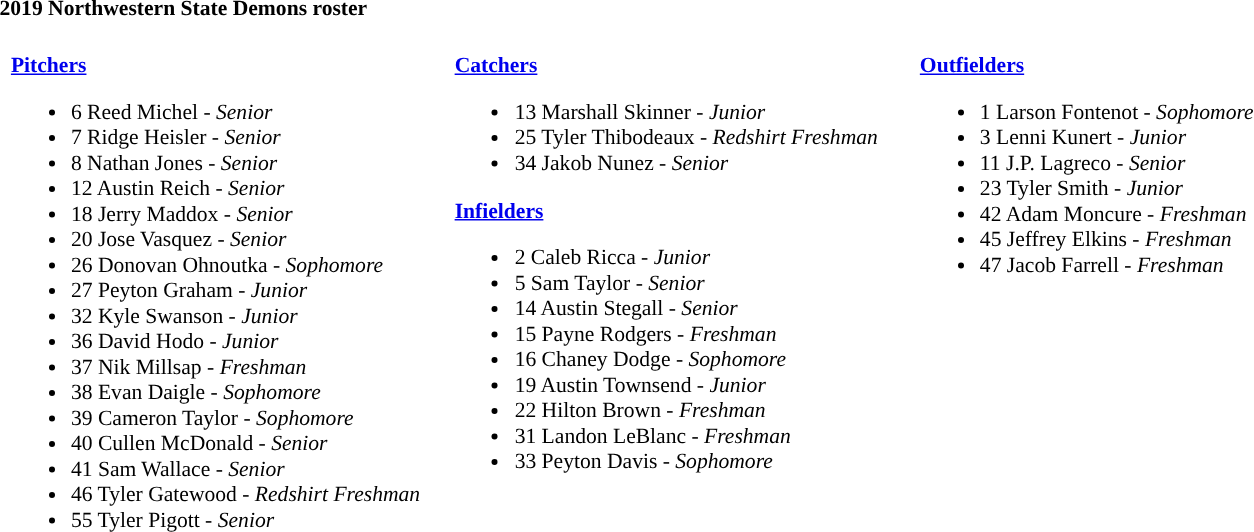<table class="toccolours" style="text-align: left; font-size:90%;">
<tr>
<th colspan="9">2019 Northwestern State Demons roster</th>
</tr>
<tr>
<td width="03"> </td>
<td valign="top"><br><strong><a href='#'>Pitchers</a></strong><ul><li>6 Reed Michel - <em>Senior</em></li><li>7 Ridge Heisler - <em>Senior</em></li><li>8 Nathan Jones - <em>Senior</em></li><li>12 Austin Reich - <em>Senior</em></li><li>18 Jerry Maddox - <em>Senior</em></li><li>20 Jose Vasquez - <em>Senior</em></li><li>26 Donovan Ohnoutka - <em>Sophomore</em></li><li>27 Peyton Graham - <em>Junior</em></li><li>32 Kyle Swanson - <em>Junior</em></li><li>36 David Hodo - <em>Junior</em></li><li>37 Nik Millsap - <em>Freshman</em></li><li>38 Evan Daigle - <em>Sophomore</em></li><li>39 Cameron Taylor - <em>Sophomore</em></li><li>40 Cullen McDonald - <em>Senior</em></li><li>41 Sam Wallace - <em>Senior</em></li><li>46 Tyler Gatewood - <em>Redshirt Freshman</em></li><li>55 Tyler Pigott - <em>Senior</em></li></ul></td>
<td width="15"> </td>
<td valign="top"><br><strong><a href='#'>Catchers</a></strong><ul><li>13 Marshall Skinner - <em>Junior</em></li><li>25 Tyler Thibodeaux - <em>Redshirt Freshman</em></li><li>34 Jakob Nunez - <em>Senior</em></li></ul><strong><a href='#'>Infielders</a></strong><ul><li>2 Caleb Ricca - <em>Junior</em></li><li>5 Sam Taylor - <em>Senior</em></li><li>14 Austin Stegall - <em>Senior</em></li><li>15 Payne Rodgers - <em>Freshman</em></li><li>16 Chaney Dodge - <em>Sophomore</em></li><li>19 Austin Townsend - <em>Junior</em></li><li>22 Hilton Brown - <em>Freshman</em></li><li>31 Landon LeBlanc - <em>Freshman</em></li><li>33 Peyton Davis - <em>Sophomore</em></li></ul></td>
<td width="20"> </td>
<td valign="top"><br><strong><a href='#'>Outfielders</a></strong><ul><li>1 Larson Fontenot - <em>Sophomore</em></li><li>3 Lenni Kunert - <em>Junior</em></li><li>11 J.P. Lagreco - <em>Senior</em></li><li>23 Tyler Smith - <em>Junior</em></li><li>42 Adam Moncure - <em>Freshman</em></li><li>45 Jeffrey Elkins - <em>Freshman</em></li><li>47 Jacob Farrell - <em>Freshman</em></li></ul></td>
</tr>
</table>
